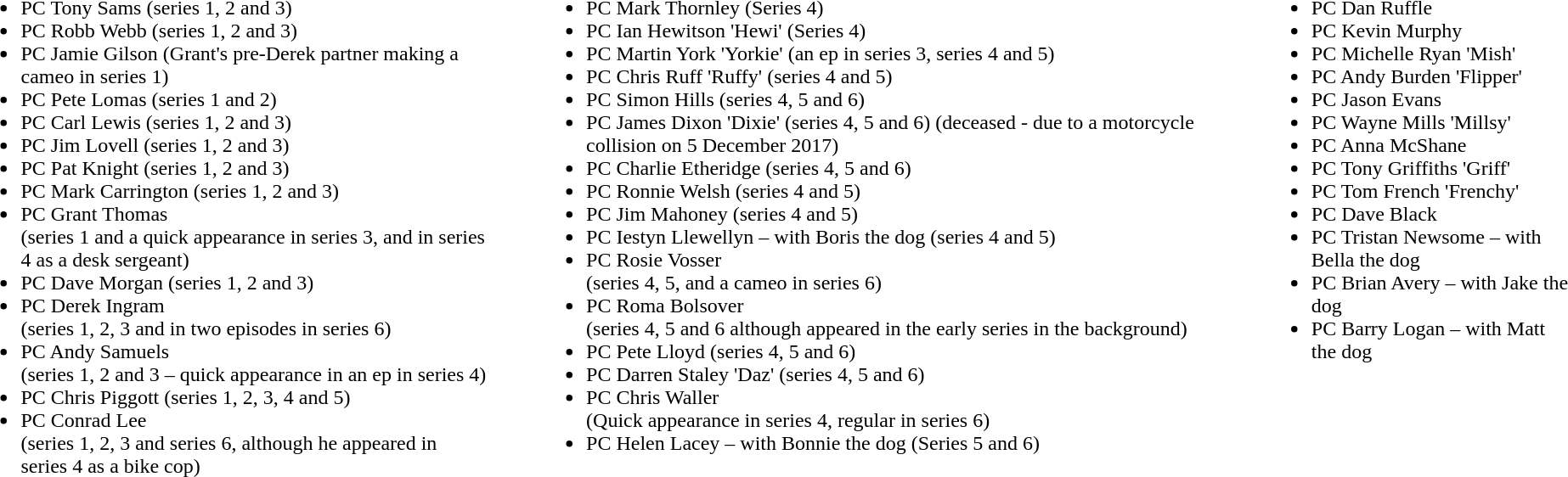<table>
<tr>
<td valign=top><br><ul><li>PC Tony Sams (series 1, 2 and 3)</li><li>PC Robb Webb (series 1, 2 and 3)</li><li>PC Jamie Gilson (Grant's pre-Derek partner making a cameo in series 1)</li><li>PC Pete Lomas (series 1 and 2)</li><li>PC Carl Lewis (series 1, 2 and 3)</li><li>PC Jim Lovell (series 1, 2 and 3)</li><li>PC Pat Knight (series 1, 2 and 3)</li><li>PC Mark Carrington (series 1, 2 and 3)</li><li>PC Grant Thomas<br>(series 1 and a quick appearance in series 3, and in series 4 as a desk sergeant)</li><li>PC Dave Morgan (series 1, 2 and 3)</li><li>PC Derek Ingram<br>(series 1, 2, 3 and in two episodes in series 6)</li><li>PC Andy Samuels<br>(series 1, 2 and 3 – quick appearance in an ep in series 4)</li><li>PC Chris Piggott (series 1, 2, 3, 4 and 5)</li><li>PC Conrad Lee<br>(series 1, 2, 3 and series 6, although he appeared in series 4 as a bike cop)</li></ul></td>
<td width=30></td>
<td valign=top><br><ul><li>PC Mark Thornley (Series 4)</li><li>PC Ian Hewitson 'Hewi' (Series 4)</li><li>PC Martin York 'Yorkie' (an ep in series 3, series 4 and 5)</li><li>PC Chris Ruff 'Ruffy' (series 4 and 5)</li><li>PC Simon Hills (series 4, 5 and 6)</li><li>PC James Dixon 'Dixie' (series 4, 5 and 6) (deceased - due to a motorcycle collision on 5 December 2017)</li><li>PC Charlie Etheridge (series 4, 5 and 6)</li><li>PC Ronnie Welsh (series 4 and 5)</li><li>PC Jim Mahoney (series 4 and 5)</li><li>PC Iestyn Llewellyn – with Boris the dog (series 4 and 5)</li><li>PC Rosie Vosser<br>(series 4, 5, and a cameo in series 6)</li><li>PC Roma Bolsover<br>(series 4, 5 and 6 although appeared in the early series in the background)</li><li>PC Pete Lloyd (series 4, 5 and 6)</li><li>PC Darren Staley 'Daz' (series 4, 5 and 6)</li><li>PC Chris Waller<br>(Quick appearance in series 4, regular in series 6)</li><li>PC Helen Lacey – with Bonnie the dog (Series 5 and 6)</li></ul></td>
<td width=30></td>
<td valign=top><br><ul><li>PC Dan Ruffle</li><li>PC Kevin Murphy</li><li>PC Michelle Ryan 'Mish'</li><li>PC Andy Burden 'Flipper'</li><li>PC Jason Evans</li><li>PC Wayne Mills 'Millsy'</li><li>PC Anna McShane</li><li>PC Tony Griffiths 'Griff'</li><li>PC Tom French 'Frenchy'</li><li>PC Dave Black</li><li>PC Tristan Newsome – with Bella the dog</li><li>PC Brian Avery – with Jake the dog</li><li>PC Barry Logan – with Matt the dog</li></ul></td>
</tr>
</table>
